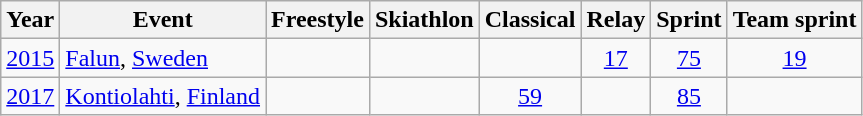<table class="wikitable sortable" style="text-align:center;">
<tr>
<th>Year</th>
<th>Event</th>
<th>Freestyle</th>
<th>Skiathlon</th>
<th>Classical</th>
<th>Relay</th>
<th>Sprint</th>
<th>Team sprint</th>
</tr>
<tr>
<td><a href='#'>2015</a></td>
<td style="text-align:left;"> <a href='#'>Falun</a>, <a href='#'>Sweden</a></td>
<td></td>
<td></td>
<td></td>
<td><a href='#'>17</a></td>
<td><a href='#'>75</a></td>
<td><a href='#'>19</a></td>
</tr>
<tr>
<td><a href='#'>2017</a></td>
<td style="text-align:left;"> <a href='#'>Kontiolahti</a>, <a href='#'>Finland</a></td>
<td></td>
<td></td>
<td><a href='#'>59</a></td>
<td></td>
<td><a href='#'>85</a></td>
<td></td>
</tr>
</table>
